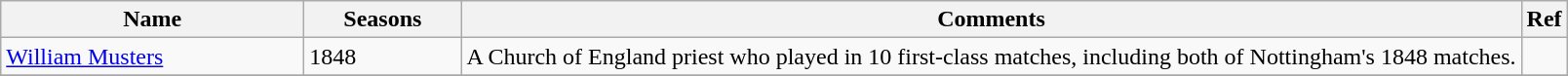<table class="wikitable">
<tr>
<th style="width:200px">Name</th>
<th style="width: 100px">Seasons</th>
<th>Comments</th>
<th>Ref</th>
</tr>
<tr>
<td><a href='#'>William Musters</a></td>
<td>1848</td>
<td>A Church of England priest who played in 10 first-class matches, including both of Nottingham's 1848 matches.</td>
<td></td>
</tr>
<tr>
</tr>
</table>
